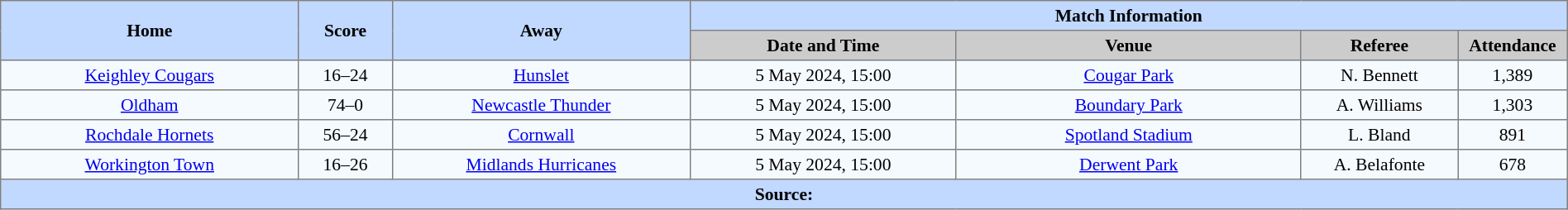<table border=1 style="border-collapse:collapse; font-size:90%; text-align:center;" cellpadding=3 cellspacing=0 width=100%>
<tr bgcolor=#C1D8FF>
<th scope="col" rowspan=2 width=19%>Home</th>
<th scope="col" rowspan=2 width=6%>Score</th>
<th scope="col" rowspan=2 width=19%>Away</th>
<th colspan=6>Match Information</th>
</tr>
<tr bgcolor=#CCCCCC>
<th scope="col" width=17%>Date and Time</th>
<th scope="col" width=22%>Venue</th>
<th scope="col" width=10%>Referee</th>
<th scope="col" width=7%>Attendance</th>
</tr>
<tr bgcolor=#F5FAFF>
<td> <a href='#'>Keighley Cougars</a></td>
<td>16–24</td>
<td> <a href='#'>Hunslet</a></td>
<td>5 May 2024, 15:00</td>
<td><a href='#'>Cougar Park</a></td>
<td>N. Bennett</td>
<td>1,389</td>
</tr>
<tr bgcolor=#F5FAFF>
<td> <a href='#'>Oldham</a></td>
<td>74–0</td>
<td> <a href='#'>Newcastle Thunder</a></td>
<td>5 May 2024, 15:00</td>
<td><a href='#'>Boundary Park</a></td>
<td>A. Williams</td>
<td>1,303</td>
</tr>
<tr bgcolor=#F5FAFF>
<td> <a href='#'>Rochdale Hornets</a></td>
<td>56–24</td>
<td> <a href='#'>Cornwall</a></td>
<td>5 May 2024, 15:00</td>
<td><a href='#'>Spotland Stadium</a></td>
<td>L. Bland</td>
<td>891</td>
</tr>
<tr bgcolor=#F5FAFF>
<td> <a href='#'>Workington Town</a></td>
<td>16–26</td>
<td> <a href='#'>Midlands Hurricanes</a></td>
<td>5 May 2024, 15:00</td>
<td><a href='#'>Derwent Park</a></td>
<td>A. Belafonte</td>
<td>678</td>
</tr>
<tr style="background:#c1d8ff;">
<th colspan=7>Source:</th>
</tr>
</table>
